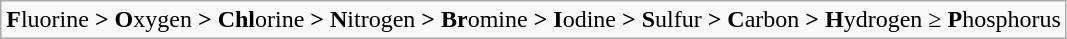<table class="wikitable">
<tr>
<td><strong>F</strong>luorine <strong>> O</strong>xygen <strong>> Chl</strong>orine <strong> > N</strong>itrogen <strong>>  Br</strong>omine <strong>> I</strong>odine <strong>> S</strong>ulfur <strong>> C</strong>arbon <strong>> H</strong>ydrogen ≥ <strong>P</strong>hosphorus</td>
</tr>
</table>
